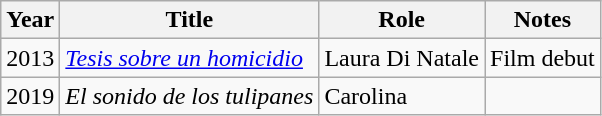<table class="wikitable sortable">
<tr>
<th>Year</th>
<th>Title</th>
<th>Role</th>
<th class="unsortable">Notes</th>
</tr>
<tr>
<td>2013</td>
<td><em><a href='#'>Tesis sobre un homicidio</a></em></td>
<td>Laura Di Natale</td>
<td>Film debut</td>
</tr>
<tr>
<td>2019</td>
<td><em>El sonido de los tulipanes</em></td>
<td>Carolina</td>
<td></td>
</tr>
</table>
